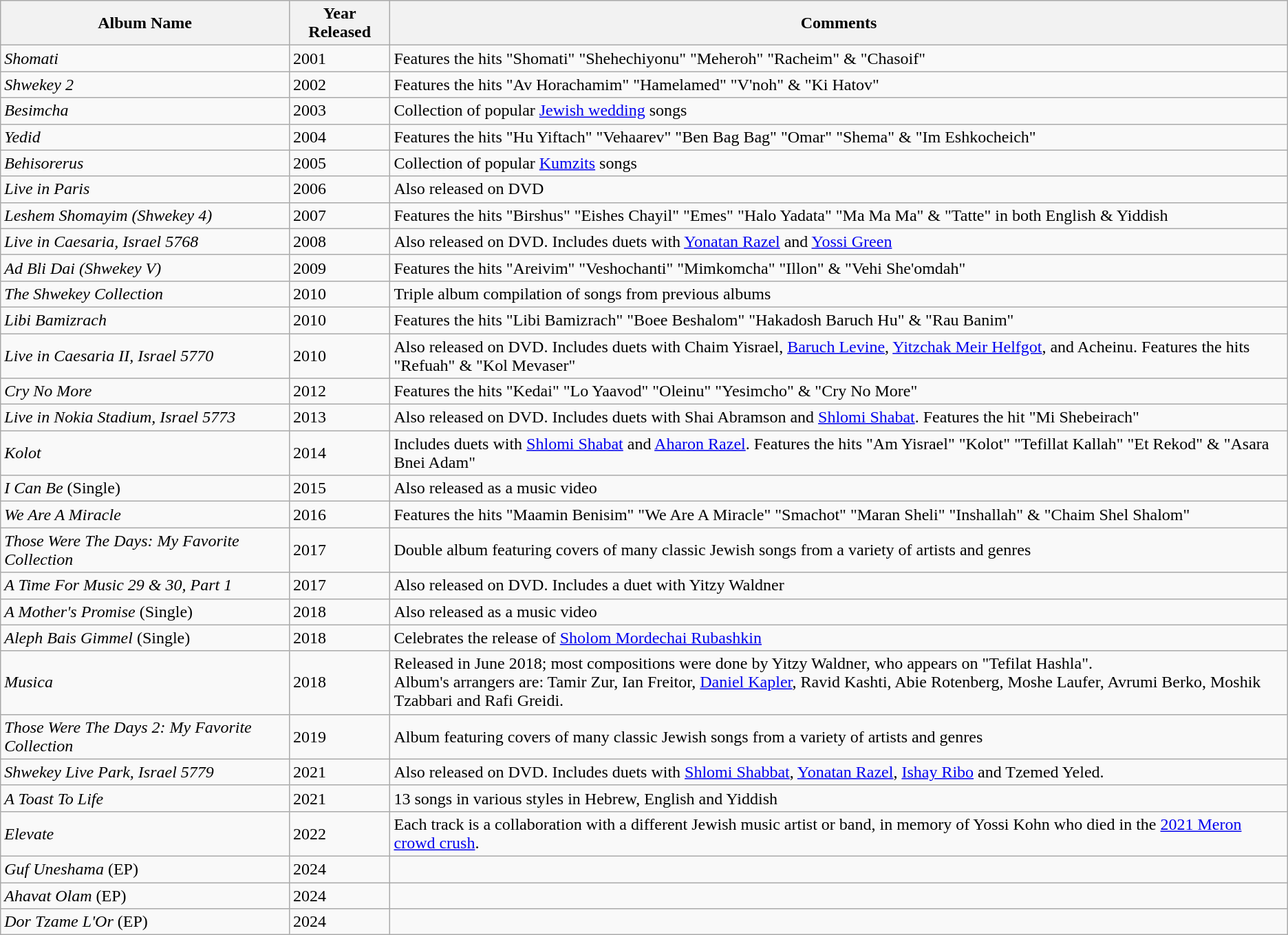<table class="wikitable">
<tr>
<th>Album Name</th>
<th>Year Released</th>
<th>Comments</th>
</tr>
<tr>
<td><em>Shomati</em></td>
<td>2001</td>
<td>Features the hits "Shomati" "Shehechiyonu" "Meheroh" "Racheim" & "Chasoif"</td>
</tr>
<tr>
<td><em>Shwekey 2</em></td>
<td>2002</td>
<td>Features the hits "Av Horachamim" "Hamelamed" "V'noh" & "Ki Hatov"</td>
</tr>
<tr>
<td><em>Besimcha</em></td>
<td>2003</td>
<td>Collection of popular <a href='#'>Jewish wedding</a> songs</td>
</tr>
<tr>
<td><em>Yedid</em></td>
<td>2004</td>
<td>Features the hits "Hu Yiftach" "Vehaarev" "Ben Bag Bag" "Omar" "Shema" & "Im Eshkocheich"</td>
</tr>
<tr>
<td><em>Behisorerus</em></td>
<td>2005</td>
<td>Collection of popular <a href='#'>Kumzits</a> songs</td>
</tr>
<tr>
<td><em>Live in Paris</em></td>
<td>2006</td>
<td>Also released on DVD</td>
</tr>
<tr>
<td><em>Leshem Shomayim (Shwekey 4)</em></td>
<td>2007</td>
<td>Features the hits "Birshus" "Eishes Chayil" "Emes" "Halo Yadata" "Ma Ma Ma" & "Tatte" in both English & Yiddish</td>
</tr>
<tr>
<td><em>Live in Caesaria, Israel 5768</em></td>
<td>2008</td>
<td>Also released on DVD. Includes duets with <a href='#'>Yonatan Razel</a> and <a href='#'>Yossi Green</a></td>
</tr>
<tr>
<td><em>Ad Bli Dai (Shwekey V)</em></td>
<td>2009</td>
<td>Features the hits "Areivim" "Veshochanti" "Mimkomcha" "Illon" & "Vehi She'omdah"</td>
</tr>
<tr>
<td><em>The Shwekey Collection</em></td>
<td>2010</td>
<td>Triple album compilation of songs from previous albums</td>
</tr>
<tr>
<td><em>Libi Bamizrach</em></td>
<td>2010</td>
<td>Features the hits "Libi Bamizrach" "Boee Beshalom" "Hakadosh Baruch Hu" & "Rau Banim"</td>
</tr>
<tr>
<td><em>Live in Caesaria II, Israel 5770</em></td>
<td>2010</td>
<td>Also released on DVD. Includes duets with Chaim Yisrael, <a href='#'>Baruch Levine</a>, <a href='#'>Yitzchak Meir Helfgot</a>, and Acheinu. Features the hits "Refuah" & "Kol Mevaser"</td>
</tr>
<tr>
<td><em>Cry No More</em></td>
<td>2012</td>
<td>Features the hits "Kedai" "Lo Yaavod" "Oleinu" "Yesimcho" & "Cry No More"</td>
</tr>
<tr>
<td><em>Live in Nokia Stadium, Israel 5773</em></td>
<td>2013</td>
<td>Also released on DVD. Includes duets with Shai Abramson and <a href='#'>Shlomi Shabat</a>. Features the hit "Mi Shebeirach"</td>
</tr>
<tr>
<td><em>Kolot</em></td>
<td>2014</td>
<td>Includes duets with <a href='#'>Shlomi Shabat</a> and <a href='#'>Aharon Razel</a>. Features the hits "Am Yisrael" "Kolot" "Tefillat Kallah" "Et Rekod" & "Asara Bnei Adam"</td>
</tr>
<tr>
<td><em>I Can Be</em> (Single)</td>
<td>2015</td>
<td>Also released as a music video</td>
</tr>
<tr>
<td><em>We Are A Miracle</em></td>
<td>2016</td>
<td>Features the hits "Maamin Benisim" "We Are A Miracle" "Smachot" "Maran Sheli" "Inshallah" & "Chaim Shel Shalom"</td>
</tr>
<tr>
<td><em>Those Were The Days: My Favorite Collection </em></td>
<td>2017</td>
<td>Double album featuring covers of many classic Jewish songs from a variety of artists and genres</td>
</tr>
<tr>
<td><em>A Time For Music 29 & 30, Part 1</em></td>
<td>2017</td>
<td>Also released on DVD. Includes a duet with Yitzy Waldner</td>
</tr>
<tr>
<td><em>A Mother's Promise</em> (Single)</td>
<td>2018</td>
<td>Also released as a music video</td>
</tr>
<tr>
<td><em>Aleph Bais Gimmel</em> (Single)</td>
<td>2018</td>
<td>Celebrates the release of <a href='#'>Sholom Mordechai Rubashkin</a></td>
</tr>
<tr>
<td><em>Musica</em></td>
<td>2018</td>
<td>Released in June 2018; most compositions were done by Yitzy Waldner, who appears on "Tefilat Hashla".<br>Album's arrangers are: Tamir Zur, Ian Freitor, <a href='#'>Daniel Kapler</a>, Ravid Kashti, Abie Rotenberg, Moshe Laufer, Avrumi Berko, Moshik Tzabbari and Rafi Greidi.</td>
</tr>
<tr>
<td><em>Those Were The Days 2: My Favorite Collection</em></td>
<td>2019</td>
<td>Album featuring covers of many classic Jewish songs from a variety of artists and genres</td>
</tr>
<tr>
<td><em>Shwekey Live Park, Israel 5779</em></td>
<td>2021</td>
<td>Also released on DVD. Includes duets with <a href='#'>Shlomi Shabbat</a>, <a href='#'>Yonatan Razel</a>, <a href='#'>Ishay Ribo</a> and Tzemed Yeled.</td>
</tr>
<tr>
<td><em>A Toast To Life</em></td>
<td>2021</td>
<td>13 songs in various styles in Hebrew, English and Yiddish</td>
</tr>
<tr>
<td><em>Elevate</em></td>
<td>2022</td>
<td>Each track is a collaboration with a different Jewish music artist or band, in memory of Yossi Kohn who died in the <a href='#'>2021 Meron crowd crush</a>.</td>
</tr>
<tr>
<td><em>Guf Uneshama</em> (EP)</td>
<td>2024</td>
<td></td>
</tr>
<tr>
<td><em>Ahavat Olam</em> (EP)</td>
<td>2024</td>
<td></td>
</tr>
<tr>
<td><em>Dor Tzame L'Or</em> (EP)</td>
<td>2024</td>
</tr>
</table>
